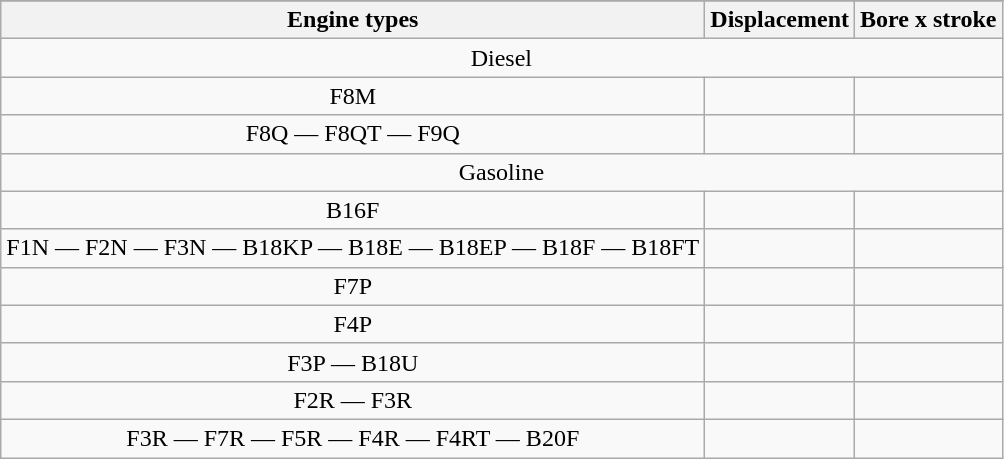<table class="wikitable" style="text-align:center;">
<tr class="sortbottom">
</tr>
<tr>
<th>Engine types</th>
<th>Displacement</th>
<th>Bore x stroke</th>
</tr>
<tr>
<td colspan="3">Diesel</td>
</tr>
<tr>
<td>F8M</td>
<td></td>
<td></td>
</tr>
<tr>
<td>F8Q — F8QT — F9Q</td>
<td></td>
<td></td>
</tr>
<tr>
<td colspan="3">Gasoline</td>
</tr>
<tr>
<td>B16F</td>
<td></td>
<td></td>
</tr>
<tr>
<td>F1N — F2N — F3N — B18KP — B18E — B18EP — B18F — B18FT</td>
<td></td>
<td></td>
</tr>
<tr>
<td>F7P</td>
<td></td>
<td></td>
</tr>
<tr>
<td>F4P</td>
<td></td>
<td></td>
</tr>
<tr>
<td>F3P — B18U</td>
<td></td>
<td></td>
</tr>
<tr>
<td>F2R — F3R</td>
<td></td>
<td></td>
</tr>
<tr>
<td>F3R — F7R — F5R — F4R — F4RT — B20F</td>
<td></td>
<td></td>
</tr>
</table>
